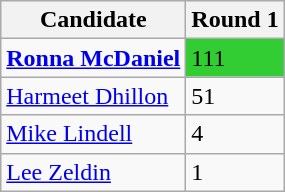<table class="wikitable">
<tr>
<th>Candidate</th>
<th>Round 1</th>
</tr>
<tr>
<td><strong><a href='#'>Ronna McDaniel</a></strong></td>
<td style="background:limegreen;">111</td>
</tr>
<tr>
<td><a href='#'>Harmeet Dhillon</a></td>
<td>51</td>
</tr>
<tr>
<td><a href='#'>Mike Lindell</a></td>
<td>4</td>
</tr>
<tr>
<td><a href='#'>Lee Zeldin</a></td>
<td>1</td>
</tr>
</table>
